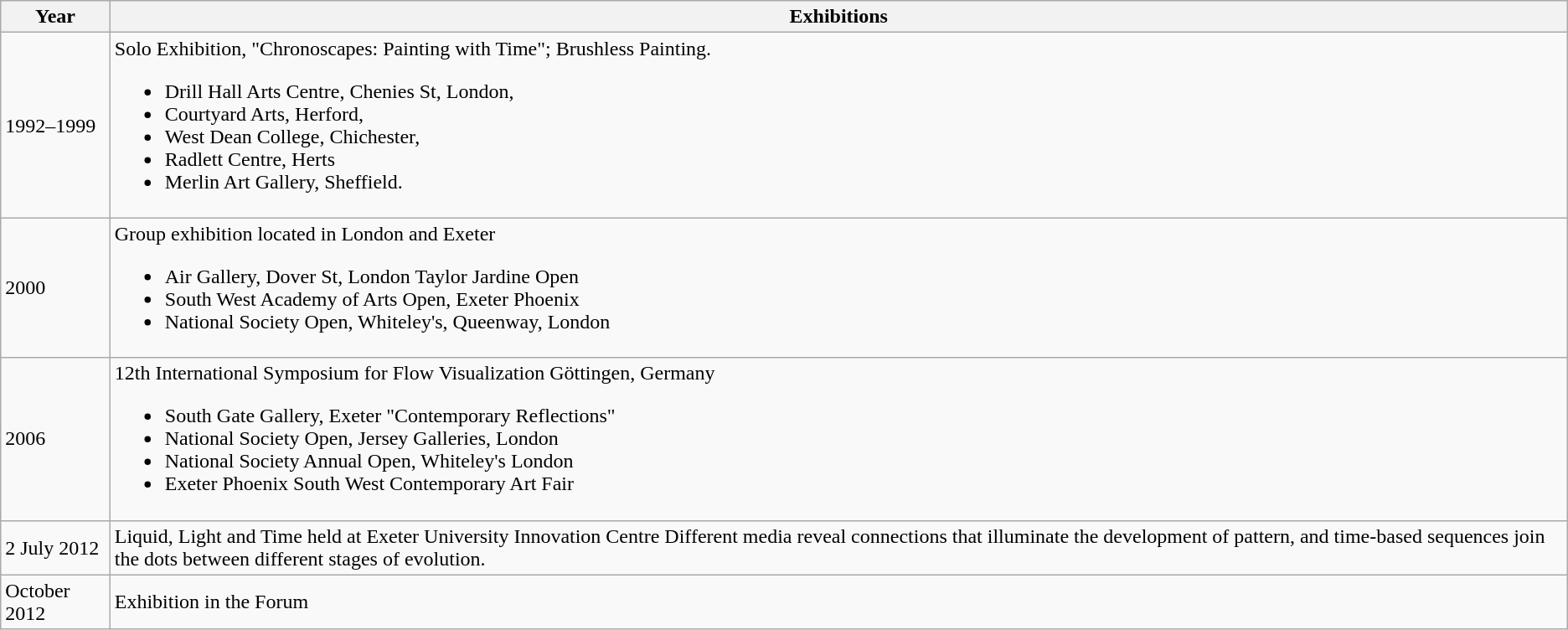<table class="wikitable">
<tr>
<th>Year</th>
<th>Exhibitions</th>
</tr>
<tr>
<td>1992–1999</td>
<td>Solo Exhibition, "Chronoscapes: Painting with Time"; Brushless Painting.<br><ul><li>Drill Hall Arts Centre, Chenies St, London,</li><li>Courtyard Arts, Herford,</li><li>West Dean College, Chichester,</li><li>Radlett Centre, Herts</li><li>Merlin Art Gallery, Sheffield.</li></ul></td>
</tr>
<tr>
<td>2000</td>
<td>Group exhibition located in London and Exeter<br><ul><li>Air Gallery, Dover St, London Taylor Jardine Open</li><li>South West Academy of Arts Open, Exeter Phoenix</li><li>National Society Open, Whiteley's, Queenway, London</li></ul></td>
</tr>
<tr>
<td>2006</td>
<td>12th International Symposium for Flow Visualization Göttingen, Germany<br><ul><li>South Gate Gallery, Exeter "Contemporary Reflections"</li><li>National Society Open, Jersey Galleries, London</li><li>National Society Annual Open, Whiteley's London</li><li>Exeter Phoenix South West Contemporary Art Fair</li></ul></td>
</tr>
<tr>
<td>2 July 2012</td>
<td>Liquid, Light and Time held at Exeter University Innovation Centre Different media reveal connections that illuminate the development of pattern, and time-based sequences join the dots between different stages of evolution.</td>
</tr>
<tr>
<td>October 2012</td>
<td>Exhibition in the Forum</td>
</tr>
</table>
